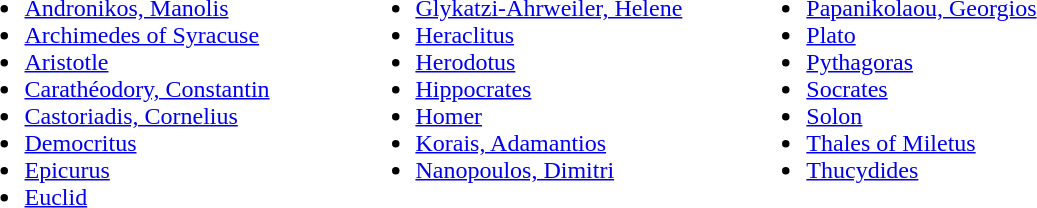<table>
<tr>
<td valign="top" width=30%><br><ul><li><a href='#'>Andronikos, Manolis</a></li><li><a href='#'>Archimedes of Syracuse</a></li><li><a href='#'>Aristotle</a></li><li><a href='#'>Carathéodory, Constantin</a></li><li><a href='#'>Castoriadis, Cornelius</a></li><li><a href='#'>Democritus</a></li><li><a href='#'>Epicurus</a></li><li><a href='#'>Euclid</a></li></ul></td>
<td valign="top" width=15></td>
<td valign="top" width=30%><br><ul><li><a href='#'>Glykatzi-Ahrweiler, Helene</a></li><li><a href='#'>Heraclitus</a></li><li><a href='#'>Herodotus</a></li><li><a href='#'>Hippocrates</a></li><li><a href='#'>Homer</a></li><li><a href='#'>Korais, Adamantios</a></li><li><a href='#'>Nanopoulos, Dimitri</a></li></ul></td>
<td valign="top" width=15></td>
<td valign="top" width=30%><br><ul><li><a href='#'>Papanikolaou, Georgios</a></li><li><a href='#'>Plato</a></li><li><a href='#'>Pythagoras</a></li><li><a href='#'>Socrates</a></li><li><a href='#'>Solon</a></li><li><a href='#'>Thales of Miletus</a></li><li><a href='#'>Thucydides</a></li></ul></td>
</tr>
</table>
